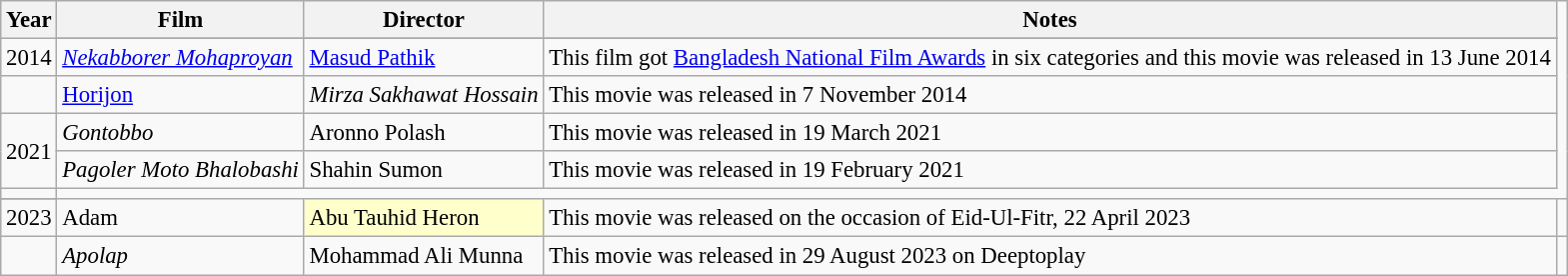<table class="wikitable" style="font-size:95%;">
<tr>
<th>Year</th>
<th>Film</th>
<th>Director</th>
<th>Notes</th>
</tr>
<tr>
<td rowspan="2">2014</td>
</tr>
<tr>
<td><em><a href='#'>Nekabborer Mohaproyan</a></em></td>
<td><a href='#'>Masud Pathik</a></td>
<td>This film got <a href='#'>Bangladesh National Film Awards</a> in six categories and this movie was released in 13 June 2014</td>
</tr>
<tr>
<td></td>
<td><a href='#'>Horijon</a></td>
<td><em>Mirza Sakhawat Hossain  </em></td>
<td>This movie was released in 7 November 2014</td>
</tr>
<tr>
<td rowspan="2">2021</td>
<td><em>Gontobbo</em></td>
<td>Aronno Polash</td>
<td>This movie was released in 19 March 2021</td>
</tr>
<tr>
<td><em>Pagoler Moto Bhalobashi</em></td>
<td>Shahin Sumon</td>
<td>This movie was released in 19 February 2021</td>
</tr>
<tr>
<td></td>
</tr>
<tr>
</tr>
<tr>
</tr>
<tr>
<td>2023</td>
<td>Adam</td>
<td style="background:#ffc;">Abu Tauhid Heron</td>
<td>This movie was released on the occasion of Eid-Ul-Fitr, 22 April 2023</td>
<td></td>
</tr>
<tr>
<td></td>
<td><em>Apolap</em></td>
<td>Mohammad Ali Munna</td>
<td>This movie was released in 29 August 2023 on Deeptoplay</td>
</tr>
</table>
